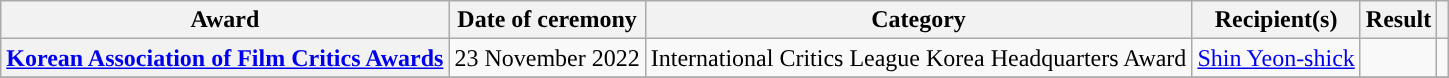<table class="wikitable sortable plainrowheaders">
<tr>
<th scope="col">Award</th>
<th scope="col">Date of ceremony</th>
<th scope="col">Category</th>
<th scope="col">Recipient(s)</th>
<th scope="col">Result</th>
<th scope="col" class="unsortable"></th>
</tr>
<tr>
<th scope="row"><a href='#'>Korean Association of Film Critics Awards</a></th>
<td>23 November 2022</td>
<td>International Critics League Korea Headquarters Award</td>
<td><a href='#'>Shin Yeon-shick</a></td>
<td></td>
<td style="text-align: center"></td>
</tr>
<tr>
</tr>
</table>
